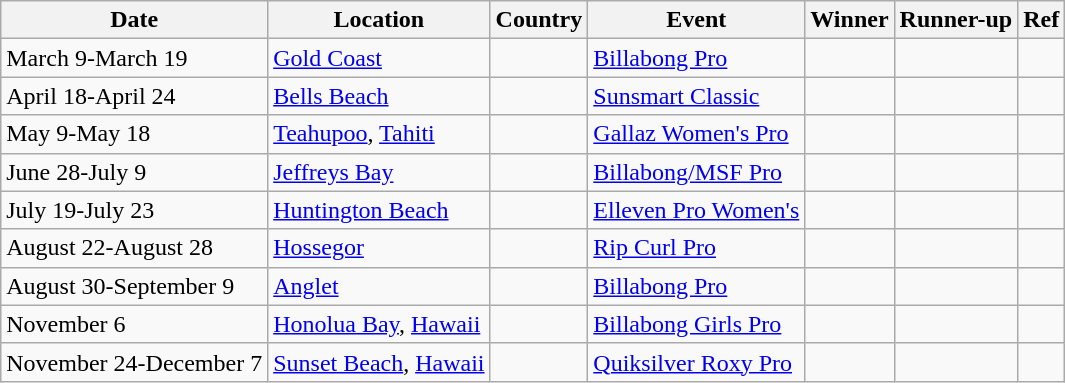<table class="wikitable">
<tr>
<th>Date</th>
<th>Location</th>
<th>Country</th>
<th>Event</th>
<th>Winner</th>
<th>Runner-up</th>
<th>Ref</th>
</tr>
<tr>
<td>March 9-March 19</td>
<td><a href='#'>Gold Coast</a></td>
<td></td>
<td><a href='#'>Billabong Pro</a></td>
<td></td>
<td></td>
<td></td>
</tr>
<tr>
<td>April 18-April 24</td>
<td><a href='#'>Bells Beach</a></td>
<td></td>
<td><a href='#'>Sunsmart Classic</a></td>
<td></td>
<td></td>
<td></td>
</tr>
<tr>
<td>May 9-May 18</td>
<td><a href='#'>Teahupoo</a>, <a href='#'>Tahiti</a></td>
<td></td>
<td><a href='#'>Gallaz Women's Pro</a></td>
<td></td>
<td></td>
<td></td>
</tr>
<tr>
<td>June 28-July 9</td>
<td><a href='#'>Jeffreys Bay</a></td>
<td></td>
<td><a href='#'>Billabong/MSF Pro</a></td>
<td></td>
<td></td>
<td></td>
</tr>
<tr>
<td>July 19-July 23</td>
<td><a href='#'>Huntington Beach</a></td>
<td></td>
<td><a href='#'>Elleven Pro Women's</a></td>
<td></td>
<td></td>
<td></td>
</tr>
<tr>
<td>August 22-August 28</td>
<td><a href='#'>Hossegor</a></td>
<td></td>
<td><a href='#'>Rip Curl Pro</a></td>
<td></td>
<td></td>
<td></td>
</tr>
<tr>
<td>August 30-September 9</td>
<td><a href='#'>Anglet</a></td>
<td></td>
<td><a href='#'>Billabong Pro</a></td>
<td></td>
<td></td>
<td></td>
</tr>
<tr>
<td>November 6</td>
<td><a href='#'>Honolua Bay</a>, <a href='#'>Hawaii</a></td>
<td></td>
<td><a href='#'>Billabong Girls Pro</a></td>
<td></td>
<td></td>
<td></td>
</tr>
<tr>
<td>November 24-December 7</td>
<td><a href='#'>Sunset Beach</a>, <a href='#'>Hawaii</a></td>
<td></td>
<td><a href='#'>Quiksilver Roxy Pro</a></td>
<td></td>
<td></td>
<td></td>
</tr>
</table>
